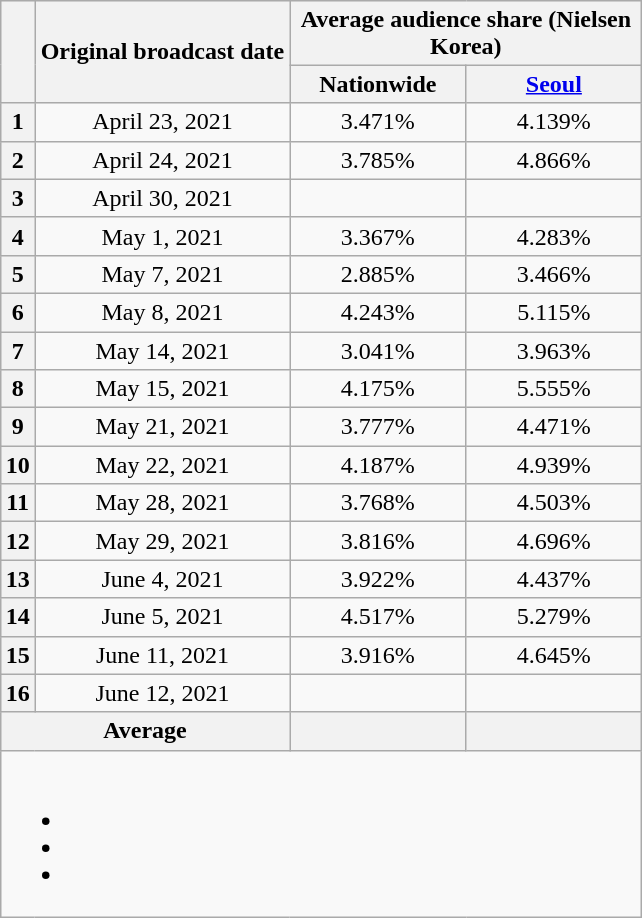<table class="wikitable" style="text-align:center;max-width:500px; margin-left: auto; margin-right: auto; border: none;">
<tr>
</tr>
<tr>
<th rowspan="2"></th>
<th rowspan="2">Original broadcast date</th>
<th colspan="2">Average audience share (Nielsen Korea)</th>
</tr>
<tr>
<th width="110">Nationwide</th>
<th width="110"><a href='#'>Seoul</a></th>
</tr>
<tr>
<th>1</th>
<td>April 23, 2021</td>
<td>3.471% </td>
<td>4.139% </td>
</tr>
<tr>
<th>2</th>
<td>April 24, 2021</td>
<td>3.785% </td>
<td>4.866% </td>
</tr>
<tr>
<th>3</th>
<td>April 30, 2021</td>
<td> </td>
<td> </td>
</tr>
<tr>
<th>4</th>
<td>May 1, 2021</td>
<td>3.367% </td>
<td>4.283% </td>
</tr>
<tr>
<th>5</th>
<td>May 7, 2021</td>
<td>2.885% </td>
<td>3.466% </td>
</tr>
<tr>
<th>6</th>
<td>May 8, 2021</td>
<td>4.243% </td>
<td>5.115% </td>
</tr>
<tr>
<th>7</th>
<td>May 14, 2021</td>
<td>3.041% </td>
<td>3.963% </td>
</tr>
<tr>
<th>8</th>
<td>May 15, 2021</td>
<td>4.175% </td>
<td>5.555% </td>
</tr>
<tr>
<th>9</th>
<td>May 21, 2021</td>
<td>3.777% </td>
<td>4.471% </td>
</tr>
<tr>
<th>10</th>
<td>May 22, 2021</td>
<td>4.187% </td>
<td>4.939% </td>
</tr>
<tr>
<th>11</th>
<td>May 28, 2021</td>
<td>3.768% </td>
<td>4.503% </td>
</tr>
<tr>
<th>12</th>
<td>May 29, 2021</td>
<td>3.816% </td>
<td>4.696% </td>
</tr>
<tr>
<th>13</th>
<td>June 4, 2021</td>
<td>3.922% </td>
<td>4.437% </td>
</tr>
<tr>
<th>14</th>
<td>June 5, 2021</td>
<td>4.517% </td>
<td>5.279% </td>
</tr>
<tr>
<th>15</th>
<td>June 11, 2021</td>
<td>3.916% </td>
<td>4.645% </td>
</tr>
<tr>
<th>16</th>
<td>June 12, 2021</td>
<td> </td>
<td> </td>
</tr>
<tr>
<th colspan="2">Average</th>
<th></th>
<th></th>
</tr>
<tr>
<td colspan="4"><br><ul><li></li><li></li><li></li></ul></td>
</tr>
</table>
